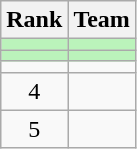<table class="wikitable">
<tr>
<th>Rank</th>
<th>Team</th>
</tr>
<tr bgcolor=bbf3bb>
<td align=center></td>
<td></td>
</tr>
<tr bgcolor=bbf3bb>
<td align=center></td>
<td></td>
</tr>
<tr>
<td align=center></td>
<td></td>
</tr>
<tr>
<td align=center>4</td>
<td></td>
</tr>
<tr>
<td align=center>5</td>
<td></td>
</tr>
</table>
